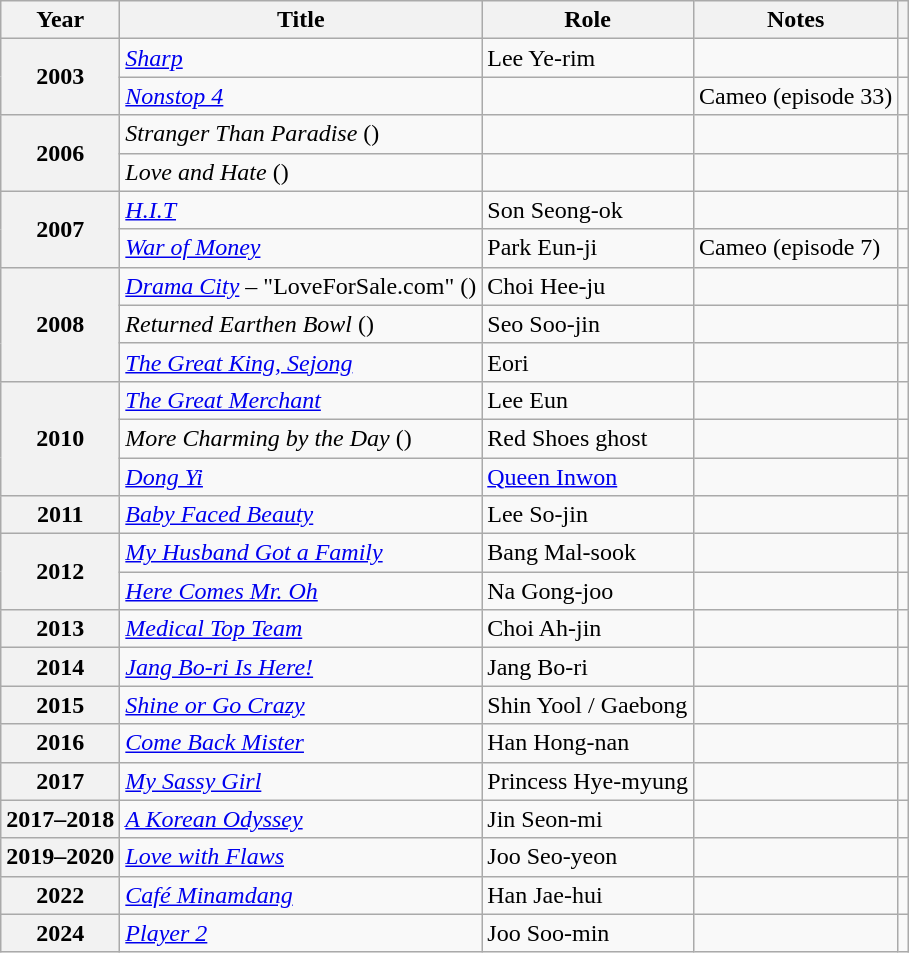<table class="wikitable plainrowheaders sortable">
<tr>
<th scope="col">Year</th>
<th scope="col">Title</th>
<th scope="col">Role</th>
<th scope="col">Notes</th>
<th scope="col" class="unsortable"></th>
</tr>
<tr>
<th scope="row" rowspan="2">2003</th>
<td><em><a href='#'>Sharp</a></em></td>
<td>Lee Ye-rim</td>
<td></td>
<td style="text-align:center"></td>
</tr>
<tr>
<td><em><a href='#'>Nonstop 4</a></em></td>
<td></td>
<td>Cameo (episode 33)</td>
<td style="text-align:center"></td>
</tr>
<tr>
<th scope="row" rowspan="2">2006</th>
<td><em>Stranger Than Paradise</em> ()</td>
<td></td>
<td></td>
<td style="text-align:center"></td>
</tr>
<tr>
<td><em>Love and Hate</em> ()</td>
<td></td>
<td></td>
<td style="text-align:center"></td>
</tr>
<tr>
<th scope="row" rowspan="2">2007</th>
<td><em><a href='#'>H.I.T</a></em></td>
<td>Son Seong-ok</td>
<td></td>
<td style="text-align:center"></td>
</tr>
<tr>
<td><em><a href='#'>War of Money</a></em></td>
<td>Park Eun-ji</td>
<td>Cameo (episode 7)</td>
<td style="text-align:center"></td>
</tr>
<tr>
<th scope="row" rowspan="3">2008</th>
<td><em><a href='#'>Drama City</a></em> – "LoveForSale.com" ()</td>
<td>Choi Hee-ju</td>
<td></td>
<td style="text-align:center"></td>
</tr>
<tr>
<td><em>Returned Earthen Bowl</em> ()</td>
<td>Seo Soo-jin</td>
<td></td>
<td style="text-align:center"></td>
</tr>
<tr>
<td><em><a href='#'>The Great King, Sejong</a></em></td>
<td>Eori</td>
<td></td>
<td style="text-align:center"></td>
</tr>
<tr>
<th scope="row" rowspan="3">2010</th>
<td><em><a href='#'>The Great Merchant</a></em></td>
<td>Lee Eun</td>
<td></td>
<td style="text-align:center"></td>
</tr>
<tr>
<td><em>More Charming by the Day</em> ()</td>
<td>Red Shoes ghost</td>
<td></td>
<td style="text-align:center"></td>
</tr>
<tr>
<td><em><a href='#'>Dong Yi</a></em></td>
<td><a href='#'>Queen Inwon</a></td>
<td></td>
<td style="text-align:center"></td>
</tr>
<tr>
<th scope="row">2011</th>
<td><em><a href='#'>Baby Faced Beauty</a></em></td>
<td>Lee So-jin</td>
<td></td>
<td style="text-align:center"></td>
</tr>
<tr>
<th scope="row" rowspan="2">2012</th>
<td><em><a href='#'>My Husband Got a Family</a></em></td>
<td>Bang Mal-sook</td>
<td></td>
<td style="text-align:center"></td>
</tr>
<tr>
<td><em><a href='#'>Here Comes Mr. Oh</a></em></td>
<td>Na Gong-joo</td>
<td></td>
<td style="text-align:center"></td>
</tr>
<tr>
<th scope="row">2013</th>
<td><em><a href='#'>Medical Top Team</a></em></td>
<td>Choi Ah-jin</td>
<td></td>
<td style="text-align:center"></td>
</tr>
<tr>
<th scope="row">2014</th>
<td><em><a href='#'>Jang Bo-ri Is Here!</a></em></td>
<td>Jang Bo-ri</td>
<td></td>
<td style="text-align:center"></td>
</tr>
<tr>
<th scope="row">2015</th>
<td><em><a href='#'>Shine or Go Crazy</a></em></td>
<td>Shin Yool / Gaebong</td>
<td></td>
<td style="text-align:center"></td>
</tr>
<tr>
<th scope="row">2016</th>
<td><em><a href='#'>Come Back Mister</a></em></td>
<td>Han Hong-nan</td>
<td></td>
<td style="text-align:center"></td>
</tr>
<tr>
<th scope="row">2017</th>
<td><em><a href='#'>My Sassy Girl</a></em></td>
<td>Princess Hye-myung</td>
<td></td>
<td style="text-align:center"></td>
</tr>
<tr>
<th scope="row">2017–2018</th>
<td><em><a href='#'>A Korean Odyssey</a></em></td>
<td>Jin Seon-mi</td>
<td></td>
<td style="text-align:center"></td>
</tr>
<tr>
<th scope="row">2019–2020</th>
<td><em><a href='#'>Love with Flaws</a></em></td>
<td>Joo Seo-yeon</td>
<td></td>
<td style="text-align:center"></td>
</tr>
<tr>
<th scope="row">2022</th>
<td><em><a href='#'>Café Minamdang</a></em></td>
<td>Han Jae-hui</td>
<td></td>
<td style="text-align:center"></td>
</tr>
<tr>
<th scope="row">2024</th>
<td><em><a href='#'>Player 2</a></em></td>
<td>Joo Soo-min</td>
<td></td>
<td style="text-align:center"></td>
</tr>
</table>
